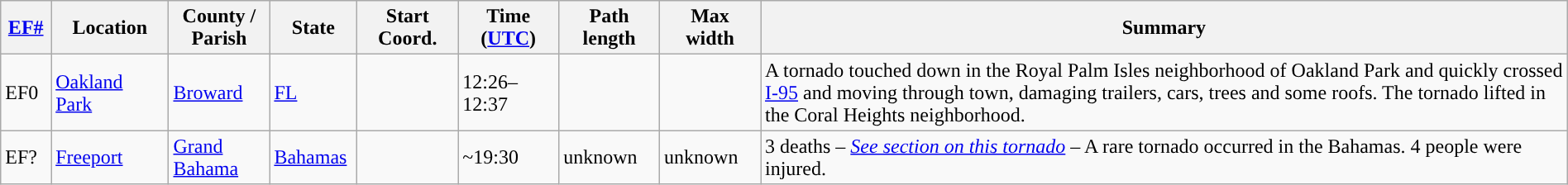<table class="wikitable sortable" style="width:100%;">
<tr>
<th scope="col"  style="width:3%; text-align:center;"><a href='#'>EF#</a></th>
<th scope="col"  style="width:7%; text-align:center;" class="unsortable">Location</th>
<th scope="col"  style="width:6%; text-align:center;" class="unsortable">County / Parish</th>
<th scope="col"  style="width:5%; text-align:center;">State</th>
<th scope="col"  style="width:6%; text-align:center;">Start Coord.</th>
<th scope="col"  style="width:6%; text-align:center;">Time (<a href='#'>UTC</a>)</th>
<th scope="col"  style="width:6%; text-align:center;">Path length</th>
<th scope="col"  style="width:6%; text-align:center;">Max width</th>
<th scope="col" class="unsortable" style="width:48%; text-align:center;">Summary</th>
</tr>
<tr>
<td>EF0</td>
<td><a href='#'>Oakland Park</a></td>
<td><a href='#'>Broward</a></td>
<td><a href='#'>FL</a></td>
<td></td>
<td>12:26–12:37</td>
<td></td>
<td></td>
<td>A tornado touched down in the Royal Palm Isles neighborhood of Oakland Park and quickly crossed <a href='#'>I-95</a> and moving through town, damaging trailers, cars, trees and some roofs. The tornado lifted in the Coral Heights neighborhood.</td>
</tr>
<tr>
<td>EF?</td>
<td><a href='#'>Freeport</a></td>
<td><a href='#'>Grand Bahama</a></td>
<td><a href='#'>Bahamas</a></td>
<td></td>
<td>~19:30</td>
<td>unknown</td>
<td>unknown</td>
<td>3 deaths – <em><a href='#'>See section on this tornado</a></em> – A rare tornado occurred in the Bahamas. 4 people were injured.</td>
</tr>
</table>
